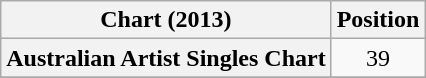<table class="wikitable sortable plainrowheaders" style="text-align:center">
<tr>
<th scope="col">Chart (2013)</th>
<th scope="col">Position</th>
</tr>
<tr>
<th scope="row">Australian Artist Singles Chart</th>
<td>39</td>
</tr>
<tr>
</tr>
</table>
